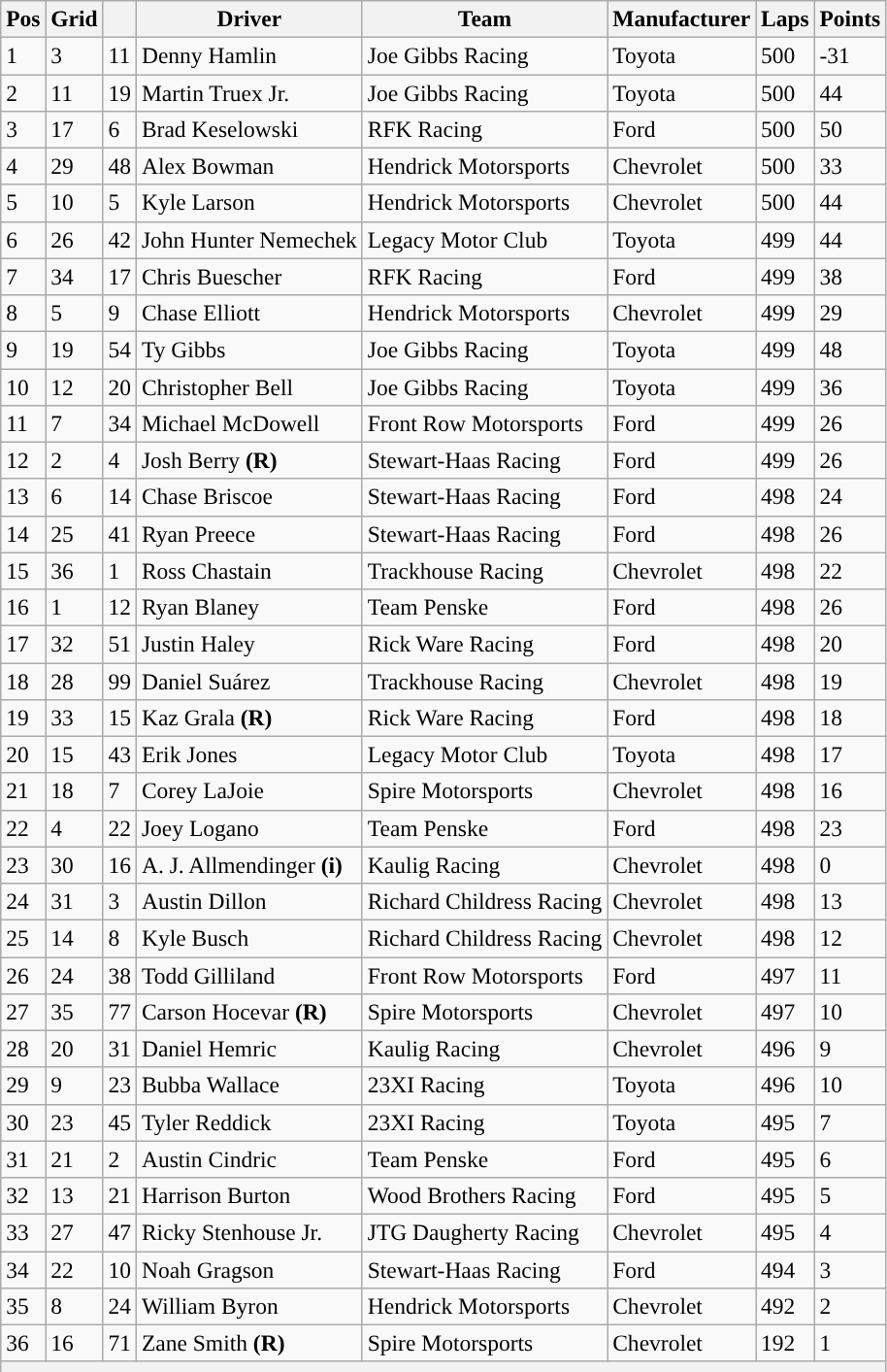<table class="wikitable" style="font-size:98%">
<tr>
<th>Pos</th>
<th>Grid</th>
<th></th>
<th>Driver</th>
<th>Team</th>
<th>Manufacturer</th>
<th>Laps</th>
<th>Points</th>
</tr>
<tr>
<td>1</td>
<td>3</td>
<td>11</td>
<td>Denny Hamlin</td>
<td>Joe Gibbs Racing</td>
<td>Toyota</td>
<td>500</td>
<td>-31 </td>
</tr>
<tr>
<td>2</td>
<td>11</td>
<td>19</td>
<td>Martin Truex Jr.</td>
<td>Joe Gibbs Racing</td>
<td>Toyota</td>
<td>500</td>
<td>44</td>
</tr>
<tr>
<td>3</td>
<td>17</td>
<td>6</td>
<td>Brad Keselowski</td>
<td>RFK Racing</td>
<td>Ford</td>
<td>500</td>
<td>50</td>
</tr>
<tr>
<td>4</td>
<td>29</td>
<td>48</td>
<td>Alex Bowman</td>
<td>Hendrick Motorsports</td>
<td>Chevrolet</td>
<td>500</td>
<td>33</td>
</tr>
<tr>
<td>5</td>
<td>10</td>
<td>5</td>
<td>Kyle Larson</td>
<td>Hendrick Motorsports</td>
<td>Chevrolet</td>
<td>500</td>
<td>44</td>
</tr>
<tr>
<td>6</td>
<td>26</td>
<td>42</td>
<td>John Hunter Nemechek</td>
<td>Legacy Motor Club</td>
<td>Toyota</td>
<td>499</td>
<td>44</td>
</tr>
<tr>
<td>7</td>
<td>34</td>
<td>17</td>
<td>Chris Buescher</td>
<td>RFK Racing</td>
<td>Ford</td>
<td>499</td>
<td>38</td>
</tr>
<tr>
<td>8</td>
<td>5</td>
<td>9</td>
<td>Chase Elliott</td>
<td>Hendrick Motorsports</td>
<td>Chevrolet</td>
<td>499</td>
<td>29</td>
</tr>
<tr>
<td>9</td>
<td>19</td>
<td>54</td>
<td>Ty Gibbs</td>
<td>Joe Gibbs Racing</td>
<td>Toyota</td>
<td>499</td>
<td>48</td>
</tr>
<tr>
<td>10</td>
<td>12</td>
<td>20</td>
<td>Christopher Bell</td>
<td>Joe Gibbs Racing</td>
<td>Toyota</td>
<td>499</td>
<td>36</td>
</tr>
<tr>
<td>11</td>
<td>7</td>
<td>34</td>
<td>Michael McDowell</td>
<td>Front Row Motorsports</td>
<td>Ford</td>
<td>499</td>
<td>26</td>
</tr>
<tr>
<td>12</td>
<td>2</td>
<td>4</td>
<td>Josh Berry <strong>(R)</strong></td>
<td>Stewart-Haas Racing</td>
<td>Ford</td>
<td>499</td>
<td>26</td>
</tr>
<tr>
<td>13</td>
<td>6</td>
<td>14</td>
<td>Chase Briscoe</td>
<td>Stewart-Haas Racing</td>
<td>Ford</td>
<td>498</td>
<td>24</td>
</tr>
<tr>
<td>14</td>
<td>25</td>
<td>41</td>
<td>Ryan Preece</td>
<td>Stewart-Haas Racing</td>
<td>Ford</td>
<td>498</td>
<td>26</td>
</tr>
<tr>
<td>15</td>
<td>36</td>
<td>1</td>
<td>Ross Chastain</td>
<td>Trackhouse Racing</td>
<td>Chevrolet</td>
<td>498</td>
<td>22</td>
</tr>
<tr>
<td>16</td>
<td>1</td>
<td>12</td>
<td>Ryan Blaney</td>
<td>Team Penske</td>
<td>Ford</td>
<td>498</td>
<td>26</td>
</tr>
<tr>
<td>17</td>
<td>32</td>
<td>51</td>
<td>Justin Haley</td>
<td>Rick Ware Racing</td>
<td>Ford</td>
<td>498</td>
<td>20</td>
</tr>
<tr>
<td>18</td>
<td>28</td>
<td>99</td>
<td>Daniel Suárez</td>
<td>Trackhouse Racing</td>
<td>Chevrolet</td>
<td>498</td>
<td>19</td>
</tr>
<tr>
<td>19</td>
<td>33</td>
<td>15</td>
<td>Kaz Grala <strong>(R)</strong></td>
<td>Rick Ware Racing</td>
<td>Ford</td>
<td>498</td>
<td>18</td>
</tr>
<tr>
<td>20</td>
<td>15</td>
<td>43</td>
<td>Erik Jones</td>
<td>Legacy Motor Club</td>
<td>Toyota</td>
<td>498</td>
<td>17</td>
</tr>
<tr>
<td>21</td>
<td>18</td>
<td>7</td>
<td>Corey LaJoie</td>
<td>Spire Motorsports</td>
<td>Chevrolet</td>
<td>498</td>
<td>16</td>
</tr>
<tr>
<td>22</td>
<td>4</td>
<td>22</td>
<td>Joey Logano</td>
<td>Team Penske</td>
<td>Ford</td>
<td>498</td>
<td>23</td>
</tr>
<tr>
<td>23</td>
<td>30</td>
<td>16</td>
<td>A. J. Allmendinger <strong>(i)</strong></td>
<td>Kaulig Racing</td>
<td>Chevrolet</td>
<td>498</td>
<td>0</td>
</tr>
<tr>
<td>24</td>
<td>31</td>
<td>3</td>
<td>Austin Dillon</td>
<td>Richard Childress Racing</td>
<td>Chevrolet</td>
<td>498</td>
<td>13</td>
</tr>
<tr>
<td>25</td>
<td>14</td>
<td>8</td>
<td>Kyle Busch</td>
<td>Richard Childress Racing</td>
<td>Chevrolet</td>
<td>498</td>
<td>12</td>
</tr>
<tr>
<td>26</td>
<td>24</td>
<td>38</td>
<td>Todd Gilliland</td>
<td>Front Row Motorsports</td>
<td>Ford</td>
<td>497</td>
<td>11</td>
</tr>
<tr>
<td>27</td>
<td>35</td>
<td>77</td>
<td>Carson Hocevar <strong>(R)</strong></td>
<td>Spire Motorsports</td>
<td>Chevrolet</td>
<td>497</td>
<td>10</td>
</tr>
<tr>
<td>28</td>
<td>20</td>
<td>31</td>
<td>Daniel Hemric</td>
<td>Kaulig Racing</td>
<td>Chevrolet</td>
<td>496</td>
<td>9</td>
</tr>
<tr>
<td>29</td>
<td>9</td>
<td>23</td>
<td>Bubba Wallace</td>
<td>23XI Racing</td>
<td>Toyota</td>
<td>496</td>
<td>10</td>
</tr>
<tr>
<td>30</td>
<td>23</td>
<td>45</td>
<td>Tyler Reddick</td>
<td>23XI Racing</td>
<td>Toyota</td>
<td>495</td>
<td>7</td>
</tr>
<tr>
<td>31</td>
<td>21</td>
<td>2</td>
<td>Austin Cindric</td>
<td>Team Penske</td>
<td>Ford</td>
<td>495</td>
<td>6</td>
</tr>
<tr>
<td>32</td>
<td>13</td>
<td>21</td>
<td>Harrison Burton</td>
<td>Wood Brothers Racing</td>
<td>Ford</td>
<td>495</td>
<td>5</td>
</tr>
<tr>
<td>33</td>
<td>27</td>
<td>47</td>
<td>Ricky Stenhouse Jr.</td>
<td>JTG Daugherty Racing</td>
<td>Chevrolet</td>
<td>495</td>
<td>4</td>
</tr>
<tr>
<td>34</td>
<td>22</td>
<td>10</td>
<td>Noah Gragson</td>
<td>Stewart-Haas Racing</td>
<td>Ford</td>
<td>494</td>
<td>3</td>
</tr>
<tr>
<td>35</td>
<td>8</td>
<td>24</td>
<td>William Byron</td>
<td>Hendrick Motorsports</td>
<td>Chevrolet</td>
<td>492</td>
<td>2</td>
</tr>
<tr>
<td>36</td>
<td>16</td>
<td>71</td>
<td>Zane Smith <strong>(R)</strong></td>
<td>Spire Motorsports</td>
<td>Chevrolet</td>
<td>192</td>
<td>1</td>
</tr>
<tr>
<th colspan="8"></th>
</tr>
</table>
